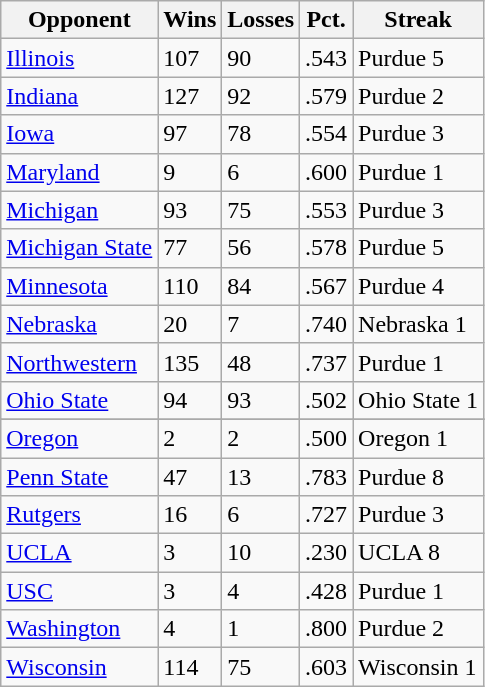<table class="wikitable sortable">
<tr>
<th>Opponent</th>
<th>Wins</th>
<th>Losses</th>
<th>Pct.</th>
<th>Streak</th>
</tr>
<tr>
<td><a href='#'>Illinois</a></td>
<td>107</td>
<td>90</td>
<td>.543</td>
<td>Purdue 5</td>
</tr>
<tr>
<td><a href='#'>Indiana</a></td>
<td>127</td>
<td>92</td>
<td>.579</td>
<td>Purdue 2</td>
</tr>
<tr>
<td><a href='#'>Iowa</a></td>
<td>97</td>
<td>78</td>
<td>.554</td>
<td>Purdue 3</td>
</tr>
<tr>
<td><a href='#'>Maryland</a></td>
<td>9</td>
<td>6</td>
<td>.600</td>
<td>Purdue 1</td>
</tr>
<tr>
<td><a href='#'>Michigan</a></td>
<td>93</td>
<td>75</td>
<td>.553</td>
<td>Purdue 3</td>
</tr>
<tr>
<td><a href='#'>Michigan State</a></td>
<td>77</td>
<td>56</td>
<td>.578</td>
<td>Purdue 5</td>
</tr>
<tr>
<td><a href='#'>Minnesota</a></td>
<td>110</td>
<td>84</td>
<td>.567</td>
<td>Purdue 4</td>
</tr>
<tr>
<td><a href='#'>Nebraska</a></td>
<td>20</td>
<td>7</td>
<td>.740</td>
<td>Nebraska 1</td>
</tr>
<tr>
<td><a href='#'>Northwestern</a></td>
<td>135</td>
<td>48</td>
<td>.737</td>
<td>Purdue 1</td>
</tr>
<tr>
<td><a href='#'>Ohio State</a></td>
<td>94</td>
<td>93</td>
<td>.502</td>
<td>Ohio State 1</td>
</tr>
<tr>
</tr>
<tr>
<td><a href='#'>Oregon</a></td>
<td>2</td>
<td>2</td>
<td>.500</td>
<td>Oregon 1</td>
</tr>
<tr>
<td><a href='#'>Penn State</a></td>
<td>47</td>
<td>13</td>
<td>.783</td>
<td>Purdue 8</td>
</tr>
<tr>
<td><a href='#'>Rutgers</a></td>
<td>16</td>
<td>6</td>
<td>.727</td>
<td>Purdue 3</td>
</tr>
<tr>
<td><a href='#'>UCLA</a></td>
<td>3</td>
<td>10</td>
<td>.230</td>
<td>UCLA 8</td>
</tr>
<tr>
<td><a href='#'>USC</a></td>
<td>3</td>
<td>4</td>
<td>.428</td>
<td>Purdue 1</td>
</tr>
<tr>
<td><a href='#'>Washington</a></td>
<td>4</td>
<td>1</td>
<td>.800</td>
<td>Purdue 2</td>
</tr>
<tr>
<td><a href='#'>Wisconsin</a></td>
<td>114</td>
<td>75</td>
<td>.603</td>
<td>Wisconsin 1</td>
</tr>
</table>
